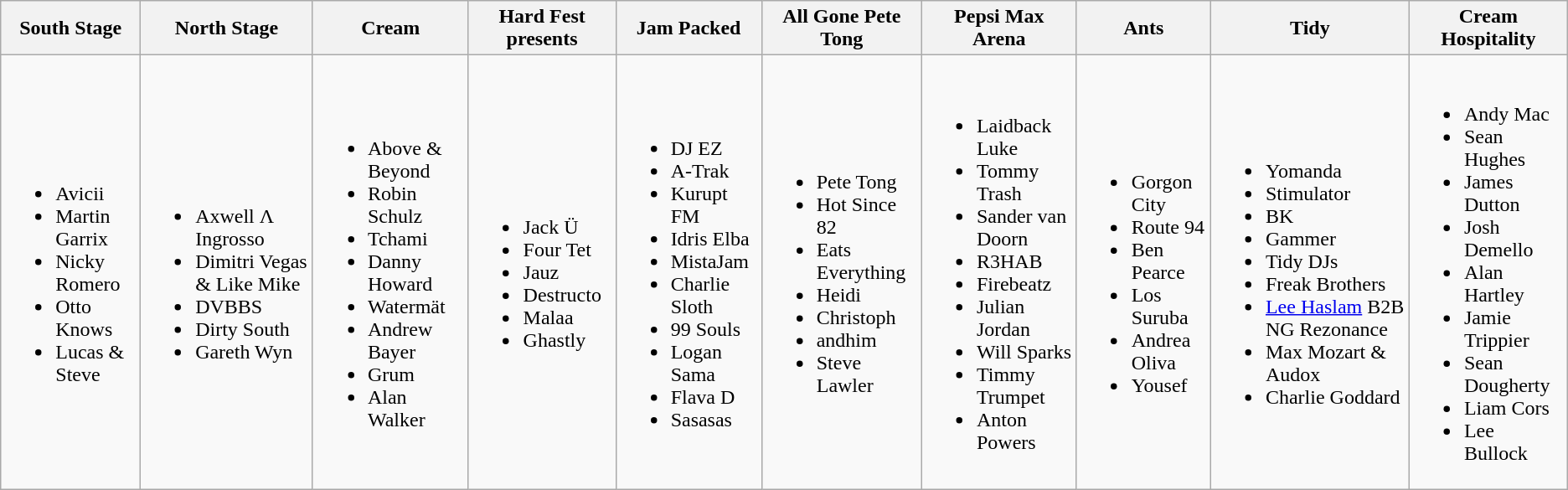<table class="wikitable">
<tr>
<th>South Stage</th>
<th>North Stage</th>
<th>Cream</th>
<th>Hard Fest presents</th>
<th>Jam Packed</th>
<th>All Gone Pete Tong</th>
<th>Pepsi Max Arena</th>
<th>Ants</th>
<th>Tidy</th>
<th>Cream Hospitality</th>
</tr>
<tr>
<td><br><ul><li>Avicii</li><li>Martin Garrix</li><li>Nicky Romero</li><li>Otto Knows</li><li>Lucas & Steve</li></ul></td>
<td><br><ul><li>Axwell Λ Ingrosso</li><li>Dimitri Vegas & Like Mike</li><li>DVBBS</li><li>Dirty South</li><li>Gareth Wyn</li></ul></td>
<td><br><ul><li>Above & Beyond</li><li>Robin Schulz</li><li>Tchami</li><li>Danny Howard</li><li>Watermät</li><li>Andrew Bayer</li><li>Grum</li><li>Alan Walker</li></ul></td>
<td><br><ul><li>Jack Ü</li><li>Four Tet</li><li>Jauz</li><li>Destructo</li><li>Malaa</li><li>Ghastly</li></ul></td>
<td><br><ul><li>DJ EZ</li><li>A-Trak</li><li>Kurupt FM</li><li>Idris Elba</li><li>MistaJam</li><li>Charlie Sloth</li><li>99 Souls</li><li>Logan Sama</li><li>Flava D</li><li>Sasasas</li></ul></td>
<td><br><ul><li>Pete Tong</li><li>Hot Since 82</li><li>Eats Everything</li><li>Heidi</li><li>Christoph</li><li>andhim</li><li>Steve Lawler</li></ul></td>
<td><br><ul><li>Laidback Luke</li><li>Tommy Trash</li><li>Sander van Doorn</li><li>R3HAB</li><li>Firebeatz</li><li>Julian Jordan</li><li>Will Sparks</li><li>Timmy Trumpet</li><li>Anton Powers</li></ul></td>
<td><br><ul><li>Gorgon City</li><li>Route 94</li><li>Ben Pearce</li><li>Los Suruba</li><li>Andrea Oliva</li><li>Yousef</li></ul></td>
<td><br><ul><li>Yomanda</li><li>Stimulator</li><li>BK</li><li>Gammer</li><li>Tidy DJs</li><li>Freak Brothers</li><li><a href='#'>Lee Haslam</a> B2B NG Rezonance</li><li>Max Mozart & Audox</li><li>Charlie Goddard</li></ul></td>
<td><br><ul><li>Andy Mac</li><li>Sean Hughes</li><li>James Dutton</li><li>Josh Demello</li><li>Alan Hartley</li><li>Jamie Trippier</li><li>Sean Dougherty</li><li>Liam Cors</li><li>Lee Bullock</li></ul></td>
</tr>
</table>
